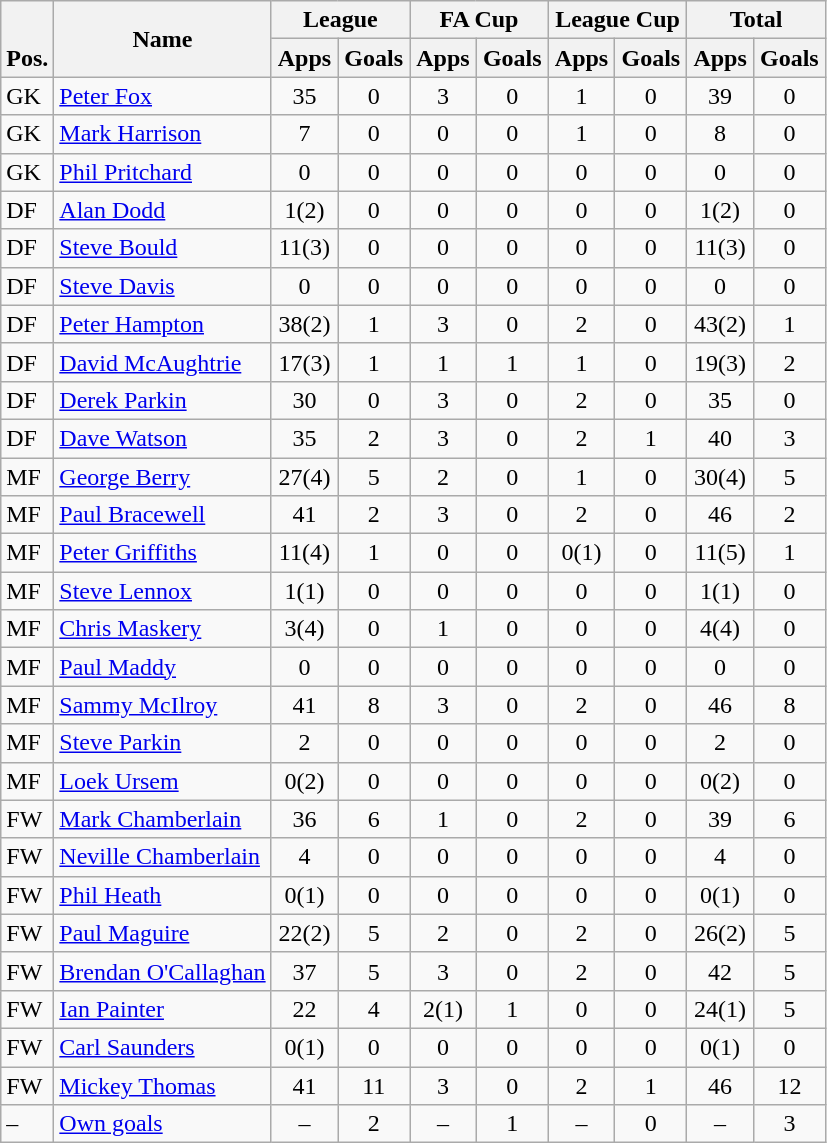<table class="wikitable" style="text-align:center">
<tr>
<th rowspan="2" valign="bottom">Pos.</th>
<th rowspan="2">Name</th>
<th colspan="2" width="85">League</th>
<th colspan="2" width="85">FA Cup</th>
<th colspan="2" width="85">League Cup</th>
<th colspan="2" width="85">Total</th>
</tr>
<tr>
<th>Apps</th>
<th>Goals</th>
<th>Apps</th>
<th>Goals</th>
<th>Apps</th>
<th>Goals</th>
<th>Apps</th>
<th>Goals</th>
</tr>
<tr>
<td align="left">GK</td>
<td align="left"> <a href='#'>Peter Fox</a></td>
<td>35</td>
<td>0</td>
<td>3</td>
<td>0</td>
<td>1</td>
<td>0</td>
<td>39</td>
<td>0</td>
</tr>
<tr>
<td align="left">GK</td>
<td align="left"> <a href='#'>Mark Harrison</a></td>
<td>7</td>
<td>0</td>
<td>0</td>
<td>0</td>
<td>1</td>
<td>0</td>
<td>8</td>
<td>0</td>
</tr>
<tr>
<td align="left">GK</td>
<td align="left"> <a href='#'>Phil Pritchard</a></td>
<td>0</td>
<td>0</td>
<td>0</td>
<td>0</td>
<td>0</td>
<td>0</td>
<td>0</td>
<td>0</td>
</tr>
<tr>
<td align="left">DF</td>
<td align="left"> <a href='#'>Alan Dodd</a></td>
<td>1(2)</td>
<td>0</td>
<td>0</td>
<td>0</td>
<td>0</td>
<td>0</td>
<td>1(2)</td>
<td>0</td>
</tr>
<tr>
<td align="left">DF</td>
<td align="left"> <a href='#'>Steve Bould</a></td>
<td>11(3)</td>
<td>0</td>
<td>0</td>
<td>0</td>
<td>0</td>
<td>0</td>
<td>11(3)</td>
<td>0</td>
</tr>
<tr>
<td align="left">DF</td>
<td align="left"> <a href='#'>Steve Davis</a></td>
<td>0</td>
<td>0</td>
<td>0</td>
<td>0</td>
<td>0</td>
<td>0</td>
<td>0</td>
<td>0</td>
</tr>
<tr>
<td align="left">DF</td>
<td align="left"> <a href='#'>Peter Hampton</a></td>
<td>38(2)</td>
<td>1</td>
<td>3</td>
<td>0</td>
<td>2</td>
<td>0</td>
<td>43(2)</td>
<td>1</td>
</tr>
<tr>
<td align="left">DF</td>
<td align="left"> <a href='#'>David McAughtrie</a></td>
<td>17(3)</td>
<td>1</td>
<td>1</td>
<td>1</td>
<td>1</td>
<td>0</td>
<td>19(3)</td>
<td>2</td>
</tr>
<tr>
<td align="left">DF</td>
<td align="left"> <a href='#'>Derek Parkin</a></td>
<td>30</td>
<td>0</td>
<td>3</td>
<td>0</td>
<td>2</td>
<td>0</td>
<td>35</td>
<td>0</td>
</tr>
<tr>
<td align="left">DF</td>
<td align="left"> <a href='#'>Dave Watson</a></td>
<td>35</td>
<td>2</td>
<td>3</td>
<td>0</td>
<td>2</td>
<td>1</td>
<td>40</td>
<td>3</td>
</tr>
<tr>
<td align="left">MF</td>
<td align="left"> <a href='#'>George Berry</a></td>
<td>27(4)</td>
<td>5</td>
<td>2</td>
<td>0</td>
<td>1</td>
<td>0</td>
<td>30(4)</td>
<td>5</td>
</tr>
<tr>
<td align="left">MF</td>
<td align="left"> <a href='#'>Paul Bracewell</a></td>
<td>41</td>
<td>2</td>
<td>3</td>
<td>0</td>
<td>2</td>
<td>0</td>
<td>46</td>
<td>2</td>
</tr>
<tr>
<td align="left">MF</td>
<td align="left"> <a href='#'>Peter Griffiths</a></td>
<td>11(4)</td>
<td>1</td>
<td>0</td>
<td>0</td>
<td>0(1)</td>
<td>0</td>
<td>11(5)</td>
<td>1</td>
</tr>
<tr>
<td align="left">MF</td>
<td align="left"> <a href='#'>Steve Lennox</a></td>
<td>1(1)</td>
<td>0</td>
<td>0</td>
<td>0</td>
<td>0</td>
<td>0</td>
<td>1(1)</td>
<td>0</td>
</tr>
<tr>
<td align="left">MF</td>
<td align="left"> <a href='#'>Chris Maskery</a></td>
<td>3(4)</td>
<td>0</td>
<td>1</td>
<td>0</td>
<td>0</td>
<td>0</td>
<td>4(4)</td>
<td>0</td>
</tr>
<tr>
<td align="left">MF</td>
<td align="left"> <a href='#'>Paul Maddy</a></td>
<td>0</td>
<td>0</td>
<td>0</td>
<td>0</td>
<td>0</td>
<td>0</td>
<td>0</td>
<td>0</td>
</tr>
<tr>
<td align="left">MF</td>
<td align="left"> <a href='#'>Sammy McIlroy</a></td>
<td>41</td>
<td>8</td>
<td>3</td>
<td>0</td>
<td>2</td>
<td>0</td>
<td>46</td>
<td>8</td>
</tr>
<tr>
<td align="left">MF</td>
<td align="left"> <a href='#'>Steve Parkin</a></td>
<td>2</td>
<td>0</td>
<td>0</td>
<td>0</td>
<td>0</td>
<td>0</td>
<td>2</td>
<td>0</td>
</tr>
<tr>
<td align="left">MF</td>
<td align="left"> <a href='#'>Loek Ursem</a></td>
<td>0(2)</td>
<td>0</td>
<td>0</td>
<td>0</td>
<td>0</td>
<td>0</td>
<td>0(2)</td>
<td>0</td>
</tr>
<tr>
<td align="left">FW</td>
<td align="left"> <a href='#'>Mark Chamberlain</a></td>
<td>36</td>
<td>6</td>
<td>1</td>
<td>0</td>
<td>2</td>
<td>0</td>
<td>39</td>
<td>6</td>
</tr>
<tr>
<td align="left">FW</td>
<td align="left"> <a href='#'>Neville Chamberlain</a></td>
<td>4</td>
<td>0</td>
<td>0</td>
<td>0</td>
<td>0</td>
<td>0</td>
<td>4</td>
<td>0</td>
</tr>
<tr>
<td align="left">FW</td>
<td align="left"> <a href='#'>Phil Heath</a></td>
<td>0(1)</td>
<td>0</td>
<td>0</td>
<td>0</td>
<td>0</td>
<td>0</td>
<td>0(1)</td>
<td>0</td>
</tr>
<tr>
<td align="left">FW</td>
<td align="left"> <a href='#'>Paul Maguire</a></td>
<td>22(2)</td>
<td>5</td>
<td>2</td>
<td>0</td>
<td>2</td>
<td>0</td>
<td>26(2)</td>
<td>5</td>
</tr>
<tr>
<td align="left">FW</td>
<td align="left"> <a href='#'>Brendan O'Callaghan</a></td>
<td>37</td>
<td>5</td>
<td>3</td>
<td>0</td>
<td>2</td>
<td>0</td>
<td>42</td>
<td>5</td>
</tr>
<tr>
<td align="left">FW</td>
<td align="left"> <a href='#'>Ian Painter</a></td>
<td>22</td>
<td>4</td>
<td>2(1)</td>
<td>1</td>
<td>0</td>
<td>0</td>
<td>24(1)</td>
<td>5</td>
</tr>
<tr>
<td align="left">FW</td>
<td align="left"> <a href='#'>Carl Saunders</a></td>
<td>0(1)</td>
<td>0</td>
<td>0</td>
<td>0</td>
<td>0</td>
<td>0</td>
<td>0(1)</td>
<td>0</td>
</tr>
<tr>
<td align="left">FW</td>
<td align="left"> <a href='#'>Mickey Thomas</a></td>
<td>41</td>
<td>11</td>
<td>3</td>
<td>0</td>
<td>2</td>
<td>1</td>
<td>46</td>
<td>12</td>
</tr>
<tr>
<td align="left">–</td>
<td align="left"><a href='#'>Own goals</a></td>
<td>–</td>
<td>2</td>
<td>–</td>
<td>1</td>
<td>–</td>
<td>0</td>
<td>–</td>
<td>3</td>
</tr>
</table>
